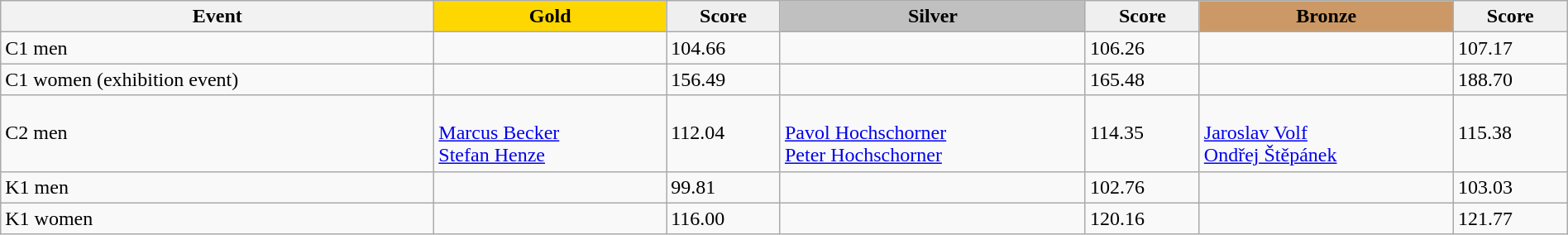<table class="wikitable" width=100%>
<tr>
<th>Event</th>
<td align=center bgcolor="gold"><strong>Gold</strong></td>
<td align=center bgcolor="EFEFEF"><strong>Score</strong></td>
<td align=center bgcolor="silver"><strong>Silver</strong></td>
<td align=center bgcolor="EFEFEF"><strong>Score</strong></td>
<td align=center bgcolor="CC9966"><strong>Bronze</strong></td>
<td align=center bgcolor="EFEFEF"><strong>Score</strong></td>
</tr>
<tr>
<td>C1 men</td>
<td></td>
<td>104.66</td>
<td></td>
<td>106.26</td>
<td></td>
<td>107.17</td>
</tr>
<tr>
<td>C1 women (exhibition event)</td>
<td></td>
<td>156.49</td>
<td></td>
<td>165.48</td>
<td></td>
<td>188.70</td>
</tr>
<tr>
<td>C2 men</td>
<td><br><a href='#'>Marcus Becker</a><br><a href='#'>Stefan Henze</a></td>
<td>112.04</td>
<td><br><a href='#'>Pavol Hochschorner</a><br><a href='#'>Peter Hochschorner</a></td>
<td>114.35</td>
<td><br><a href='#'>Jaroslav Volf</a><br><a href='#'>Ondřej Štěpánek</a></td>
<td>115.38</td>
</tr>
<tr>
<td>K1 men</td>
<td></td>
<td>99.81</td>
<td></td>
<td>102.76</td>
<td></td>
<td>103.03</td>
</tr>
<tr>
<td>K1 women</td>
<td></td>
<td>116.00</td>
<td></td>
<td>120.16</td>
<td></td>
<td>121.77</td>
</tr>
</table>
